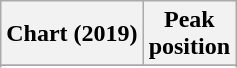<table class="wikitable plainrowheaders" style="text-align:center">
<tr>
<th scope="col">Chart (2019)</th>
<th scope="col">Peak<br>position</th>
</tr>
<tr>
</tr>
<tr>
</tr>
<tr>
</tr>
<tr>
</tr>
<tr>
</tr>
<tr>
</tr>
<tr>
</tr>
<tr>
</tr>
<tr>
</tr>
<tr>
</tr>
<tr>
</tr>
<tr>
</tr>
<tr>
</tr>
</table>
